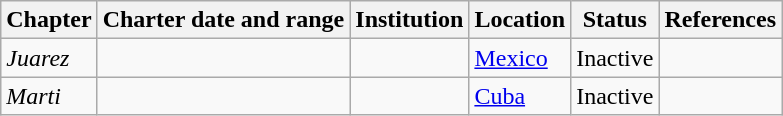<table class="wikitable sortable">
<tr>
<th>Chapter</th>
<th>Charter date and range</th>
<th>Institution</th>
<th>Location</th>
<th>Status</th>
<th>References</th>
</tr>
<tr>
<td><em>Juarez</em></td>
<td></td>
<td></td>
<td><a href='#'>Mexico</a></td>
<td>Inactive</td>
<td></td>
</tr>
<tr>
<td><em>Marti</em></td>
<td></td>
<td></td>
<td><a href='#'>Cuba</a></td>
<td>Inactive</td>
<td></td>
</tr>
</table>
